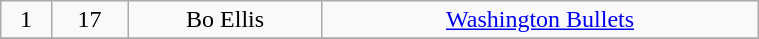<table class="wikitable" width="40%">
<tr align="center" bgcolor="">
<td>1</td>
<td>17</td>
<td>Bo Ellis</td>
<td><a href='#'>Washington Bullets</a></td>
</tr>
<tr align="center" bgcolor="">
</tr>
</table>
